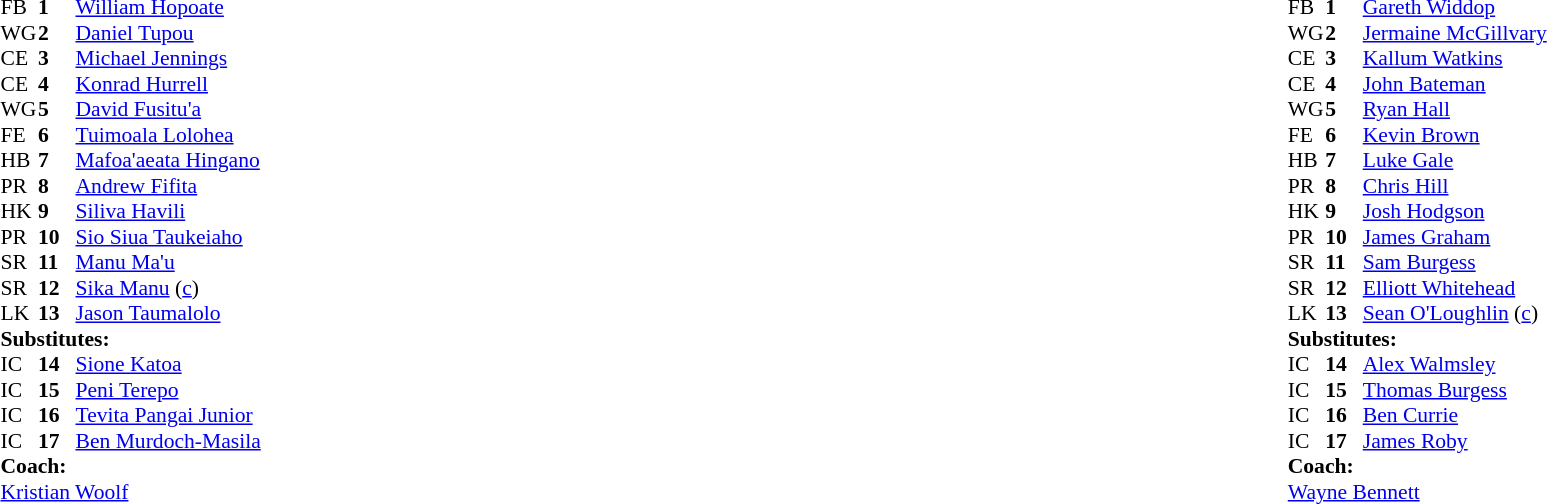<table width="100%" class="mw-collapsible mw-collapsed">
<tr>
<td valign="top" width="50%"><br><table cellspacing="0" cellpadding="0" style="font-size: 90%">
<tr>
<th width="25"></th>
<th width="25"></th>
</tr>
<tr>
<td>FB</td>
<td><strong>1</strong></td>
<td><a href='#'>William Hopoate</a></td>
</tr>
<tr>
<td>WG</td>
<td><strong>2</strong></td>
<td><a href='#'>Daniel Tupou</a></td>
</tr>
<tr>
<td>CE</td>
<td><strong>3</strong></td>
<td><a href='#'>Michael Jennings</a></td>
</tr>
<tr>
<td>CE</td>
<td><strong>4</strong></td>
<td><a href='#'>Konrad Hurrell</a></td>
</tr>
<tr>
<td>WG</td>
<td><strong>5</strong></td>
<td><a href='#'>David Fusitu'a</a></td>
</tr>
<tr>
<td>FE</td>
<td><strong>6</strong></td>
<td><a href='#'>Tuimoala Lolohea</a></td>
</tr>
<tr>
<td>HB</td>
<td><strong>7</strong></td>
<td><a href='#'>Mafoa'aeata Hingano</a></td>
</tr>
<tr>
<td>PR</td>
<td><strong>8</strong></td>
<td><a href='#'>Andrew Fifita</a></td>
</tr>
<tr>
<td>HK</td>
<td><strong>9</strong></td>
<td><a href='#'>Siliva Havili</a></td>
</tr>
<tr>
<td>PR</td>
<td><strong>10</strong></td>
<td><a href='#'>Sio Siua Taukeiaho</a></td>
</tr>
<tr>
<td>SR</td>
<td><strong>11</strong></td>
<td><a href='#'>Manu Ma'u</a></td>
</tr>
<tr>
<td>SR</td>
<td><strong>12</strong></td>
<td><a href='#'>Sika Manu</a> (<a href='#'>c</a>)</td>
</tr>
<tr>
<td>LK</td>
<td><strong>13</strong></td>
<td><a href='#'>Jason Taumalolo</a></td>
</tr>
<tr>
<td colspan="3"><strong>Substitutes:</strong></td>
</tr>
<tr>
<td>IC</td>
<td><strong>14</strong></td>
<td><a href='#'>Sione Katoa</a></td>
</tr>
<tr>
<td>IC</td>
<td><strong>15</strong></td>
<td><a href='#'>Peni Terepo</a></td>
</tr>
<tr>
<td>IC</td>
<td><strong>16</strong></td>
<td><a href='#'>Tevita Pangai Junior</a></td>
</tr>
<tr>
<td>IC</td>
<td><strong>17</strong></td>
<td><a href='#'>Ben Murdoch-Masila</a></td>
</tr>
<tr>
<td colspan="3"><strong>Coach:</strong></td>
</tr>
<tr>
<td colspan="4"> <a href='#'>Kristian Woolf</a></td>
</tr>
<tr>
<td colspan="4"></td>
</tr>
</table>
</td>
<td valign="top" width="50%"><br><table cellspacing="0" cellpadding="0" align="center" style="font-size: 90%">
<tr>
<th width="25"></th>
<th width="25"></th>
</tr>
<tr>
<td>FB</td>
<td><strong>1</strong></td>
<td><a href='#'>Gareth Widdop</a></td>
</tr>
<tr>
<td>WG</td>
<td><strong>2</strong></td>
<td><a href='#'>Jermaine McGillvary</a></td>
</tr>
<tr>
<td>CE</td>
<td><strong>3</strong></td>
<td><a href='#'>Kallum Watkins</a></td>
</tr>
<tr>
<td>CE</td>
<td><strong>4</strong></td>
<td><a href='#'>John Bateman</a></td>
</tr>
<tr>
<td>WG</td>
<td><strong>5</strong></td>
<td><a href='#'>Ryan Hall</a></td>
</tr>
<tr>
<td>FE</td>
<td><strong>6</strong></td>
<td><a href='#'>Kevin Brown</a></td>
</tr>
<tr>
<td>HB</td>
<td><strong>7</strong></td>
<td><a href='#'>Luke Gale</a></td>
</tr>
<tr>
<td>PR</td>
<td><strong>8</strong></td>
<td><a href='#'>Chris Hill</a></td>
</tr>
<tr>
<td>HK</td>
<td><strong>9</strong></td>
<td><a href='#'>Josh Hodgson</a></td>
</tr>
<tr>
<td>PR</td>
<td><strong>10</strong></td>
<td><a href='#'>James Graham</a></td>
</tr>
<tr>
<td>SR</td>
<td><strong>11</strong></td>
<td><a href='#'>Sam Burgess</a></td>
</tr>
<tr>
<td>SR</td>
<td><strong>12</strong></td>
<td><a href='#'>Elliott Whitehead</a></td>
</tr>
<tr>
<td>LK</td>
<td><strong>13</strong></td>
<td><a href='#'>Sean O'Loughlin</a> (<a href='#'>c</a>)</td>
</tr>
<tr>
<td colspan="3"><strong>Substitutes:</strong></td>
</tr>
<tr>
<td>IC</td>
<td><strong>14</strong></td>
<td><a href='#'>Alex Walmsley</a></td>
</tr>
<tr>
<td>IC</td>
<td><strong>15</strong></td>
<td><a href='#'>Thomas Burgess</a></td>
</tr>
<tr>
<td>IC</td>
<td><strong>16</strong></td>
<td><a href='#'>Ben Currie</a></td>
</tr>
<tr>
<td>IC</td>
<td><strong>17</strong></td>
<td><a href='#'>James Roby</a></td>
</tr>
<tr>
<td colspan="3"><strong>Coach:</strong></td>
</tr>
<tr>
<td colspan="4"> <a href='#'>Wayne Bennett</a></td>
</tr>
<tr>
<td colspan="4"></td>
</tr>
</table>
</td>
</tr>
</table>
